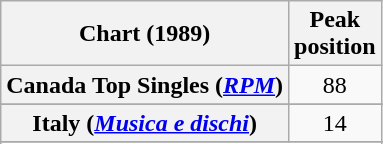<table class="wikitable sortable plainrowheaders" style="text-align:center">
<tr>
<th scope="col">Chart (1989)</th>
<th scope="col">Peak<br>position</th>
</tr>
<tr>
<th scope="row">Canada Top Singles (<em><a href='#'>RPM</a></em>)</th>
<td>88</td>
</tr>
<tr>
</tr>
<tr>
<th scope="row">Italy (<em><a href='#'>Musica e dischi</a></em>)</th>
<td>14</td>
</tr>
<tr>
</tr>
<tr>
</tr>
</table>
